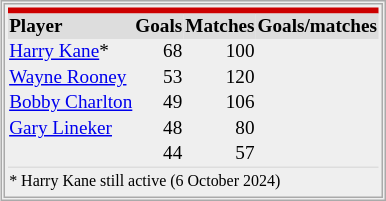<table Align=right Cellspacing=0 style="font-size:80%;text-align:right;background:#efefef;border:3px double #aaa;padding:2px;margin-left:5px">
<tr style=padding:2px;>
<td Colspan=4 style=background:#CC0000;color:#ffffff;text-align:left;padding:2px;font-weight:bold;> </td>
</tr>
<tr style=font-weight:bold;text-align:left;background:#DDD;padding:2px;>
<td>Player</td>
<td>Goals</td>
<td>Matches</td>
<td>Goals/matches</td>
</tr>
<tr>
<td align=left><a href='#'>Harry Kane</a>*</td>
<td>68</td>
<td>100</td>
<td></td>
</tr>
<tr>
<td align=left><a href='#'>Wayne Rooney</a></td>
<td>53</td>
<td>120</td>
<td></td>
</tr>
<tr>
<td align=left><a href='#'>Bobby Charlton</a></td>
<td>49</td>
<td>106</td>
<td></td>
</tr>
<tr>
<td align=left><a href='#'>Gary Lineker</a></td>
<td>48</td>
<td>80</td>
<td></td>
</tr>
<tr>
<td align=left></td>
<td>44</td>
<td>57</td>
<td></td>
</tr>
<tr>
<td colspan=4 align=left style="border-top:1px #ddd solid;"><small>* Harry Kane still active (6 October 2024)</small></td>
</tr>
</table>
